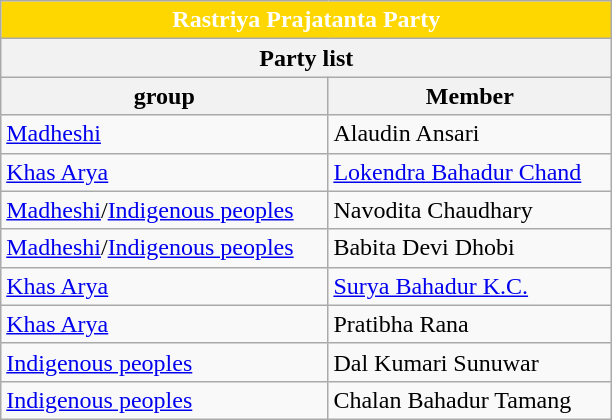<table role="presentation" class="wikitable mw-collapsible mw-collapsed">
<tr>
<th colspan="2" style="width: 300pt; background:gold; color: white;">Rastriya Prajatanta Party</th>
</tr>
<tr>
<th colspan="2">Party list</th>
</tr>
<tr>
<th> group</th>
<th>Member</th>
</tr>
<tr>
<td><a href='#'>Madheshi</a></td>
<td>Alaudin Ansari</td>
</tr>
<tr>
<td><a href='#'>Khas Arya</a></td>
<td><a href='#'>Lokendra Bahadur Chand</a></td>
</tr>
<tr>
<td><a href='#'>Madheshi</a>/<a href='#'>Indigenous peoples</a></td>
<td>Navodita Chaudhary</td>
</tr>
<tr>
<td><a href='#'>Madheshi</a>/<a href='#'>Indigenous peoples</a></td>
<td>Babita Devi Dhobi</td>
</tr>
<tr>
<td><a href='#'>Khas Arya</a></td>
<td><a href='#'>Surya Bahadur K.C.</a></td>
</tr>
<tr>
<td><a href='#'>Khas Arya</a></td>
<td>Pratibha Rana</td>
</tr>
<tr>
<td><a href='#'>Indigenous peoples</a></td>
<td>Dal Kumari Sunuwar</td>
</tr>
<tr>
<td><a href='#'>Indigenous peoples</a></td>
<td>Chalan Bahadur Tamang</td>
</tr>
</table>
